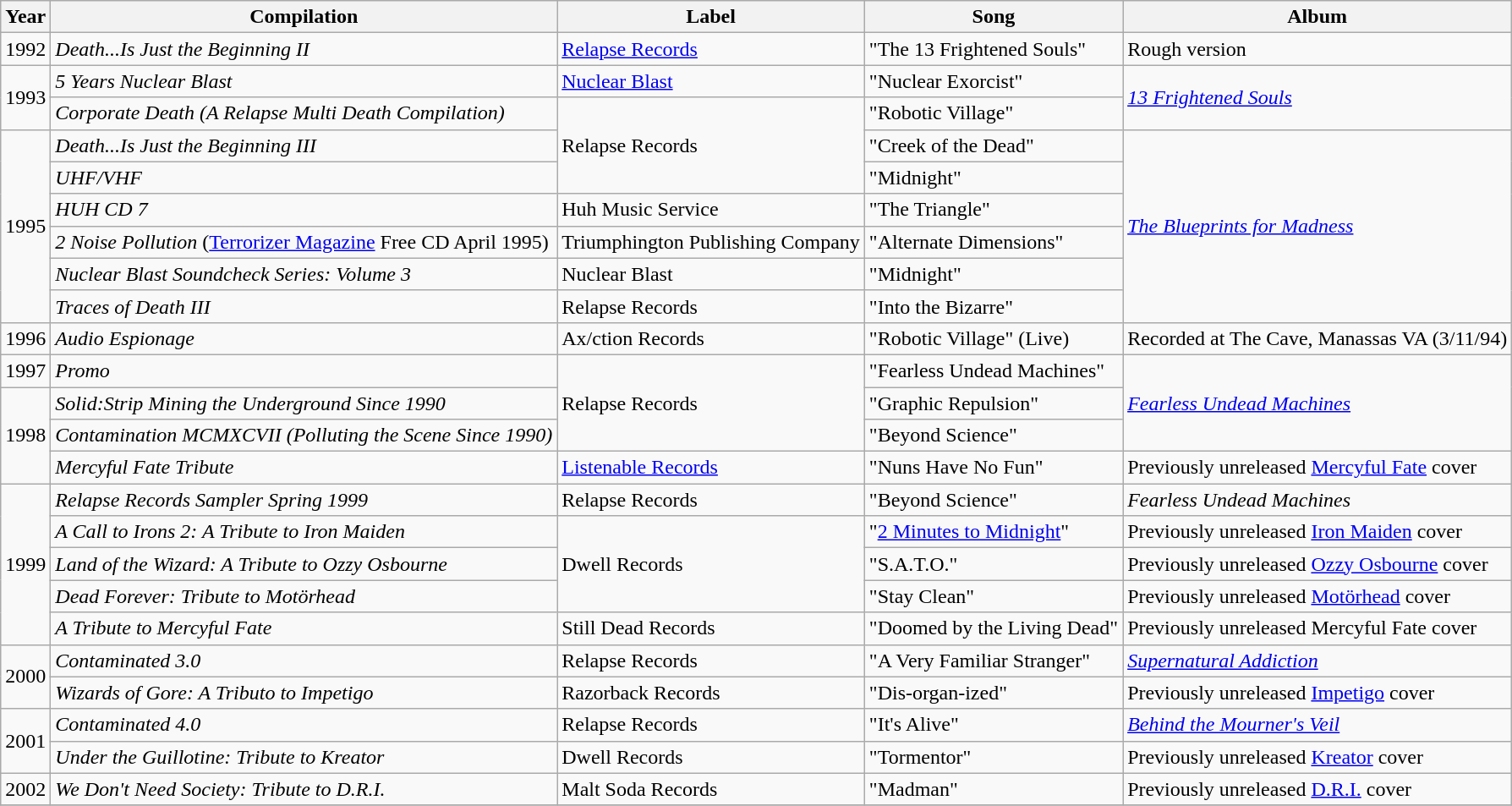<table class="wikitable">
<tr>
<th>Year</th>
<th>Compilation</th>
<th>Label</th>
<th>Song</th>
<th>Album</th>
</tr>
<tr>
<td>1992</td>
<td><em>Death...Is Just the Beginning II</em></td>
<td><a href='#'>Relapse Records</a></td>
<td>"The 13 Frightened Souls"</td>
<td>Rough version</td>
</tr>
<tr>
<td rowspan="2">1993</td>
<td><em>5 Years Nuclear Blast</em></td>
<td><a href='#'>Nuclear Blast</a></td>
<td>"Nuclear Exorcist"</td>
<td rowspan="2"><em><a href='#'>13 Frightened Souls</a></em></td>
</tr>
<tr>
<td><em>Corporate Death (A Relapse Multi Death Compilation)</em></td>
<td rowspan="3">Relapse Records</td>
<td>"Robotic Village"</td>
</tr>
<tr>
<td rowspan="6">1995</td>
<td><em>Death...Is Just the Beginning III</em></td>
<td>"Creek of the Dead"</td>
<td rowspan="6"><em><a href='#'>The Blueprints for Madness</a></em></td>
</tr>
<tr>
<td><em>UHF/VHF</em></td>
<td>"Midnight"</td>
</tr>
<tr>
<td><em>HUH CD 7</em></td>
<td>Huh Music Service</td>
<td>"The Triangle"</td>
</tr>
<tr>
<td><em>2 Noise Pollution</em> (<a href='#'>Terrorizer Magazine</a> Free CD April 1995)</td>
<td>Triumphington Publishing Company</td>
<td>"Alternate Dimensions"</td>
</tr>
<tr>
<td><em>Nuclear Blast Soundcheck Series: Volume 3</em></td>
<td>Nuclear Blast</td>
<td>"Midnight"</td>
</tr>
<tr>
<td><em>Traces of Death III</em></td>
<td>Relapse Records</td>
<td>"Into the Bizarre"</td>
</tr>
<tr>
<td>1996</td>
<td><em>Audio Espionage</em></td>
<td>Ax/ction Records</td>
<td>"Robotic Village" (Live)</td>
<td>Recorded at The Cave, Manassas VA (3/11/94)</td>
</tr>
<tr>
<td>1997</td>
<td><em>Promo</em></td>
<td rowspan="3">Relapse Records</td>
<td>"Fearless Undead Machines"</td>
<td rowspan="3"><em><a href='#'>Fearless Undead Machines</a></em></td>
</tr>
<tr>
<td rowspan="3">1998</td>
<td><em>Solid:Strip Mining the Underground Since 1990</em></td>
<td>"Graphic Repulsion"</td>
</tr>
<tr>
<td><em>Contamination MCMXCVII (Polluting the Scene Since 1990)</em></td>
<td>"Beyond Science"</td>
</tr>
<tr>
<td><em>Mercyful Fate Tribute</em></td>
<td><a href='#'>Listenable Records</a></td>
<td>"Nuns Have No Fun"</td>
<td>Previously unreleased <a href='#'>Mercyful Fate</a> cover</td>
</tr>
<tr>
<td rowspan="5">1999</td>
<td><em>Relapse Records Sampler Spring 1999</em></td>
<td>Relapse Records</td>
<td>"Beyond Science"</td>
<td><em>Fearless Undead Machines</em></td>
</tr>
<tr>
<td><em>A Call to Irons 2: A Tribute to Iron Maiden</em></td>
<td rowspan="3">Dwell Records</td>
<td>"<a href='#'>2 Minutes to Midnight</a>"</td>
<td>Previously unreleased <a href='#'>Iron Maiden</a> cover</td>
</tr>
<tr>
<td><em>Land of the Wizard: A Tribute to Ozzy Osbourne</em></td>
<td>"S.A.T.O."</td>
<td>Previously unreleased <a href='#'>Ozzy Osbourne</a> cover</td>
</tr>
<tr>
<td><em>Dead Forever: Tribute to Motörhead</em></td>
<td>"Stay Clean"</td>
<td>Previously unreleased <a href='#'>Motörhead</a> cover</td>
</tr>
<tr>
<td><em>A Tribute to Mercyful Fate</em></td>
<td>Still Dead Records</td>
<td>"Doomed by the Living Dead"</td>
<td>Previously unreleased Mercyful Fate cover</td>
</tr>
<tr>
<td rowspan="2">2000</td>
<td><em>Contaminated 3.0</em></td>
<td>Relapse Records</td>
<td>"A Very Familiar Stranger"</td>
<td><em><a href='#'>Supernatural Addiction</a></em></td>
</tr>
<tr>
<td><em>Wizards of Gore: A Tributo to Impetigo</em></td>
<td>Razorback Records</td>
<td>"Dis-organ-ized"</td>
<td>Previously unreleased <a href='#'>Impetigo</a> cover</td>
</tr>
<tr>
<td rowspan="2">2001</td>
<td><em>Contaminated 4.0</em></td>
<td>Relapse Records</td>
<td>"It's Alive"</td>
<td><em><a href='#'>Behind the Mourner's Veil</a></em></td>
</tr>
<tr>
<td><em>Under the Guillotine: Tribute to Kreator</em></td>
<td>Dwell Records</td>
<td>"Tormentor"</td>
<td>Previously unreleased <a href='#'>Kreator</a> cover</td>
</tr>
<tr>
<td>2002</td>
<td><em>We Don't Need Society: Tribute to D.R.I.</em></td>
<td>Malt Soda Records</td>
<td>"Madman"</td>
<td>Previously unreleased <a href='#'>D.R.I.</a> cover</td>
</tr>
<tr>
</tr>
</table>
